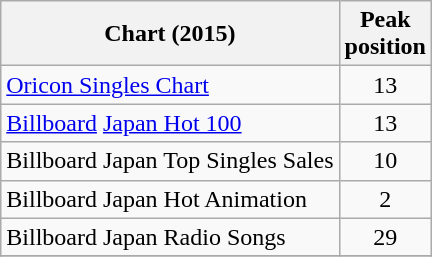<table class="wikitable sortable" border="1">
<tr>
<th>Chart (2015)</th>
<th>Peak<br>position</th>
</tr>
<tr>
<td><a href='#'>Oricon Singles Chart</a></td>
<td style="text-align:center;">13</td>
</tr>
<tr>
<td><a href='#'>Billboard</a> <a href='#'>Japan Hot 100</a></td>
<td style="text-align:center;">13</td>
</tr>
<tr>
<td>Billboard Japan Top Singles Sales</td>
<td style="text-align:center;">10</td>
</tr>
<tr>
<td>Billboard Japan Hot Animation</td>
<td style="text-align:center;">2</td>
</tr>
<tr>
<td>Billboard Japan Radio Songs</td>
<td style="text-align:center;">29</td>
</tr>
<tr>
</tr>
</table>
